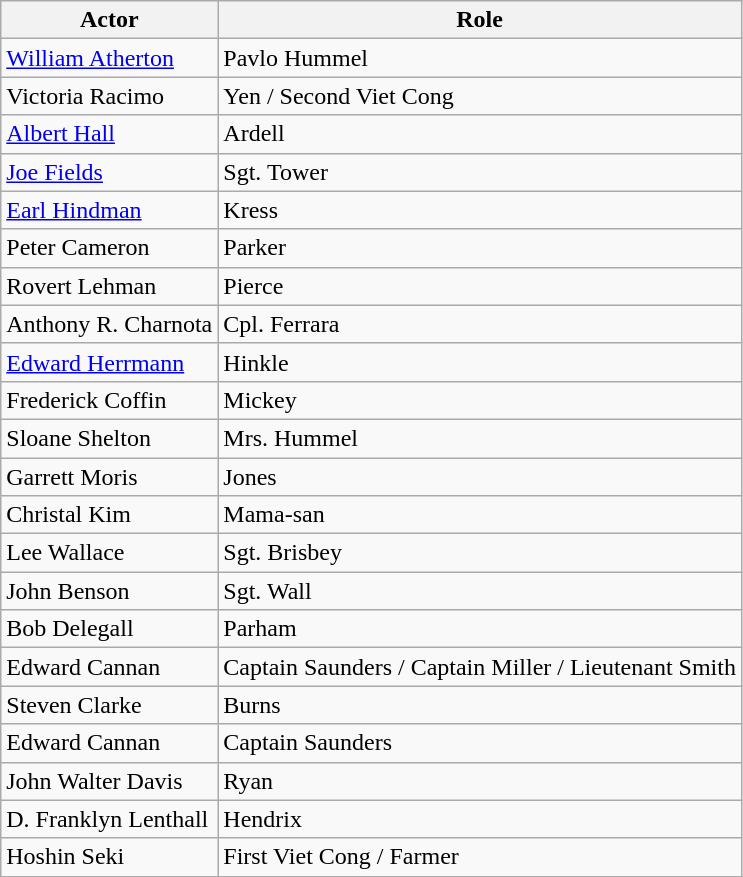<table class="wikitable">
<tr>
<th>Actor <br></th>
<th>Role</th>
</tr>
<tr>
<td><a href='#'>William Atherton</a></td>
<td>Pavlo Hummel</td>
</tr>
<tr>
<td>Victoria Racimo</td>
<td>Yen / Second Viet Cong</td>
</tr>
<tr>
<td><a href='#'>Albert Hall</a></td>
<td>Ardell</td>
</tr>
<tr>
<td><a href='#'>Joe Fields</a></td>
<td>Sgt. Tower</td>
</tr>
<tr>
<td><a href='#'>Earl Hindman</a></td>
<td>Kress</td>
</tr>
<tr>
<td>Peter Cameron</td>
<td>Parker</td>
</tr>
<tr>
<td>Rovert Lehman</td>
<td>Pierce</td>
</tr>
<tr>
<td>Anthony R. Charnota</td>
<td>Cpl. Ferrara</td>
</tr>
<tr>
<td><a href='#'>Edward Herrmann</a></td>
<td>Hinkle</td>
</tr>
<tr>
<td>Frederick Coffin</td>
<td>Mickey</td>
</tr>
<tr>
<td>Sloane Shelton</td>
<td>Mrs. Hummel</td>
</tr>
<tr>
<td>Garrett Moris</td>
<td>Jones</td>
</tr>
<tr>
<td>Christal Kim</td>
<td>Mama-san</td>
</tr>
<tr>
<td>Lee Wallace</td>
<td>Sgt. Brisbey</td>
</tr>
<tr>
<td>John Benson</td>
<td>Sgt. Wall</td>
</tr>
<tr>
<td>Bob Delegall</td>
<td>Parham</td>
</tr>
<tr>
<td>Edward Cannan</td>
<td>Captain Saunders / Captain Miller / Lieutenant Smith</td>
</tr>
<tr>
<td>Steven Clarke</td>
<td>Burns</td>
</tr>
<tr>
<td>Edward Cannan</td>
<td>Captain Saunders</td>
</tr>
<tr>
<td>John Walter Davis</td>
<td>Ryan</td>
</tr>
<tr>
<td>D. Franklyn Lenthall</td>
<td>Hendrix</td>
</tr>
<tr>
<td>Hoshin Seki</td>
<td>First Viet Cong / Farmer</td>
</tr>
<tr>
</tr>
</table>
